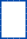<table border="0" cellpadding="2" cellspacing="0" align="right" style="margin: 1em 1em 1em 0; background:white; border: 1px #0047AB solid; border-collapse: collapse;">
<tr>
<td></td>
<td></td>
<td></td>
<td></td>
</tr>
<tr>
<td></td>
<td></td>
<td></td>
<td></td>
</tr>
<tr>
<td></td>
<td></td>
<td></td>
<td></td>
</tr>
<tr>
<td></td>
<td></td>
<td></td>
<td></td>
</tr>
<tr>
<td></td>
<td></td>
<td></td>
<td></td>
</tr>
<tr>
<td></td>
<td></td>
<td></td>
<td></td>
</tr>
</table>
